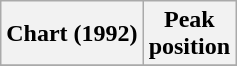<table class="wikitable plainrowheaders">
<tr>
<th scope="col">Chart (1992)</th>
<th scope="col">Peak<br>position</th>
</tr>
<tr>
</tr>
</table>
